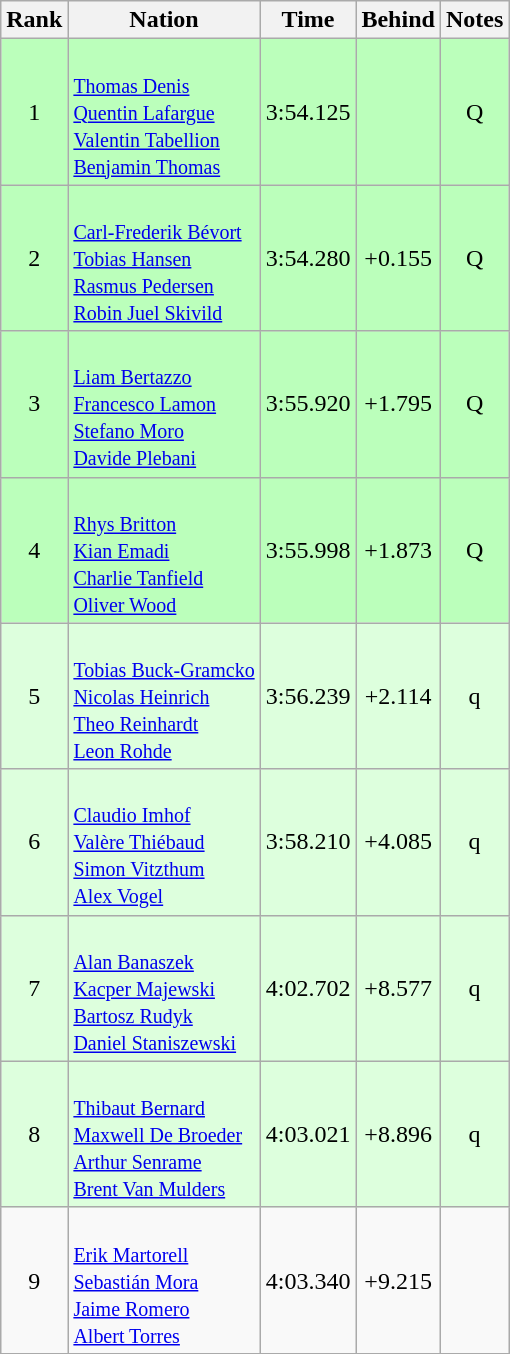<table class="wikitable sortable" style="text-align:center">
<tr>
<th>Rank</th>
<th>Nation</th>
<th>Time</th>
<th>Behind</th>
<th>Notes</th>
</tr>
<tr bgcolor=bbffbb>
<td>1</td>
<td align=left><br><small><a href='#'>Thomas Denis</a><br><a href='#'>Quentin Lafargue</a><br><a href='#'>Valentin Tabellion</a><br><a href='#'>Benjamin Thomas</a></small></td>
<td>3:54.125</td>
<td></td>
<td>Q</td>
</tr>
<tr bgcolor=bbffbb>
<td>2</td>
<td align=left><br><small><a href='#'>Carl-Frederik Bévort</a><br><a href='#'>Tobias Hansen</a><br><a href='#'>Rasmus Pedersen</a><br><a href='#'>Robin Juel Skivild</a></small></td>
<td>3:54.280</td>
<td>+0.155</td>
<td>Q</td>
</tr>
<tr bgcolor=bbffbb>
<td>3</td>
<td align=left><br><small><a href='#'>Liam Bertazzo</a><br><a href='#'>Francesco Lamon</a><br><a href='#'>Stefano Moro</a><br><a href='#'>Davide Plebani</a></small></td>
<td>3:55.920</td>
<td>+1.795</td>
<td>Q</td>
</tr>
<tr bgcolor=bbffbb>
<td>4</td>
<td align=left><br><small><a href='#'>Rhys Britton</a><br><a href='#'>Kian Emadi</a><br><a href='#'>Charlie Tanfield</a><br><a href='#'>Oliver Wood</a></small></td>
<td>3:55.998</td>
<td>+1.873</td>
<td>Q</td>
</tr>
<tr bgcolor=ddffdd>
<td>5</td>
<td align=left><br><small><a href='#'>Tobias Buck-Gramcko</a><br><a href='#'>Nicolas Heinrich</a><br><a href='#'>Theo Reinhardt</a><br><a href='#'>Leon Rohde</a></small></td>
<td>3:56.239</td>
<td>+2.114</td>
<td>q</td>
</tr>
<tr bgcolor=ddffdd>
<td>6</td>
<td align=left><br><small><a href='#'>Claudio Imhof</a><br><a href='#'>Valère Thiébaud</a><br><a href='#'>Simon Vitzthum</a><br><a href='#'>Alex Vogel</a></small></td>
<td>3:58.210</td>
<td>+4.085</td>
<td>q</td>
</tr>
<tr bgcolor=ddffdd>
<td>7</td>
<td align=left><br><small><a href='#'>Alan Banaszek</a><br><a href='#'>Kacper Majewski</a><br><a href='#'>Bartosz Rudyk</a><br><a href='#'>Daniel Staniszewski</a></small></td>
<td>4:02.702</td>
<td>+8.577</td>
<td>q</td>
</tr>
<tr bgcolor=ddffdd>
<td>8</td>
<td align=left><br><small><a href='#'>Thibaut Bernard</a><br><a href='#'>Maxwell De Broeder</a><br><a href='#'>Arthur Senrame</a><br><a href='#'>Brent Van Mulders</a></small></td>
<td>4:03.021</td>
<td>+8.896</td>
<td>q</td>
</tr>
<tr>
<td>9</td>
<td align=left><br><small><a href='#'>Erik Martorell</a><br><a href='#'>Sebastián Mora</a><br><a href='#'>Jaime Romero</a><br><a href='#'>Albert Torres</a></small></td>
<td>4:03.340</td>
<td>+9.215</td>
<td></td>
</tr>
</table>
